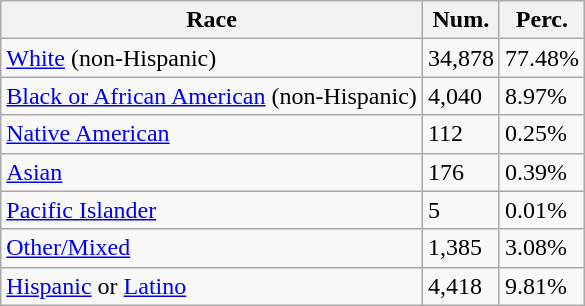<table class="wikitable">
<tr>
<th>Race</th>
<th>Num.</th>
<th>Perc.</th>
</tr>
<tr>
<td><a href='#'>White</a> (non-Hispanic)</td>
<td>34,878</td>
<td>77.48%</td>
</tr>
<tr>
<td><a href='#'>Black or African American</a> (non-Hispanic)</td>
<td>4,040</td>
<td>8.97%</td>
</tr>
<tr>
<td><a href='#'>Native American</a></td>
<td>112</td>
<td>0.25%</td>
</tr>
<tr>
<td><a href='#'>Asian</a></td>
<td>176</td>
<td>0.39%</td>
</tr>
<tr>
<td><a href='#'>Pacific Islander</a></td>
<td>5</td>
<td>0.01%</td>
</tr>
<tr>
<td><a href='#'>Other/Mixed</a></td>
<td>1,385</td>
<td>3.08%</td>
</tr>
<tr>
<td><a href='#'>Hispanic</a> or <a href='#'>Latino</a></td>
<td>4,418</td>
<td>9.81%</td>
</tr>
</table>
